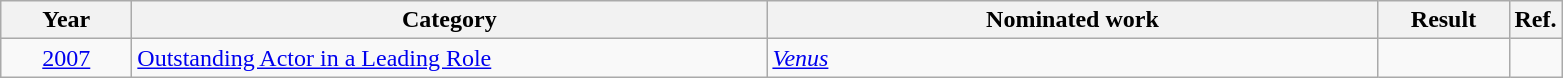<table class=wikitable>
<tr>
<th scope="col" style="width:5em;">Year</th>
<th scope="col" style="width:26em;">Category</th>
<th scope="col" style="width:25em;">Nominated work</th>
<th scope="col" style="width:5em;">Result</th>
<th>Ref.</th>
</tr>
<tr>
<td style="text-align:center;"><a href='#'>2007</a></td>
<td><a href='#'>Outstanding Actor in a Leading Role</a></td>
<td><em><a href='#'>Venus</a></em></td>
<td></td>
<td style="text-align:center;"></td>
</tr>
</table>
